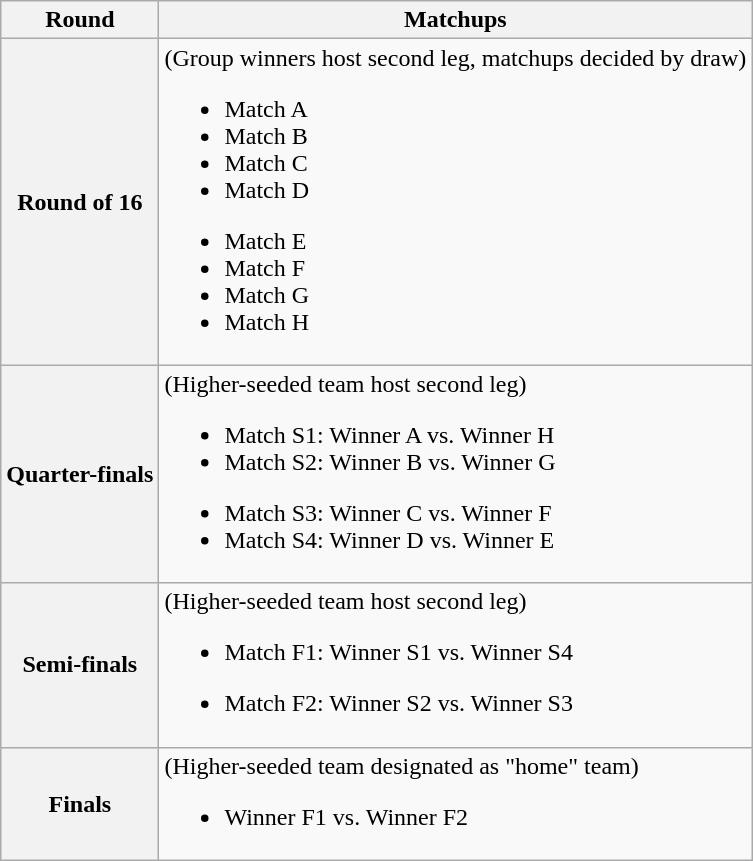<table class=wikitable>
<tr>
<th>Round</th>
<th>Matchups</th>
</tr>
<tr>
<th>Round of 16</th>
<td>(Group winners host second leg, matchups decided by draw)<br>
<ul><li>Match A</li><li>Match B</li><li>Match C</li><li>Match D</li></ul><ul><li>Match E</li><li>Match F</li><li>Match G</li><li>Match H</li></ul></td>
</tr>
<tr>
<th>Quarter-finals</th>
<td>(Higher-seeded team host second leg)<br>
<ul><li>Match S1: Winner A vs. Winner H</li><li>Match S2: Winner B vs. Winner G</li></ul><ul><li>Match S3: Winner C vs. Winner F</li><li>Match S4: Winner D vs. Winner E</li></ul></td>
</tr>
<tr>
<th>Semi-finals</th>
<td>(Higher-seeded team host second leg)<br>
<ul><li>Match F1: Winner S1 vs. Winner S4</li></ul><ul><li>Match F2: Winner S2 vs. Winner S3</li></ul></td>
</tr>
<tr>
<th>Finals</th>
<td>(Higher-seeded team designated as "home" team)<br><ul><li>Winner F1 vs. Winner F2</li></ul></td>
</tr>
</table>
